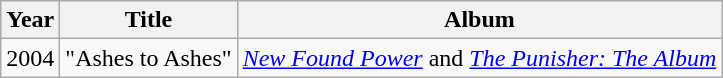<table class="wikitable" border="1">
<tr>
<th rowspan="1">Year</th>
<th rowspan="1">Title</th>
<th rowspan="1">Album</th>
</tr>
<tr>
<td rowspan="1">2004</td>
<td>"Ashes to Ashes" </td>
<td rowspan="1"><em><a href='#'>New Found Power</a></em> and <em><a href='#'>The Punisher: The Album</a></em></td>
</tr>
</table>
